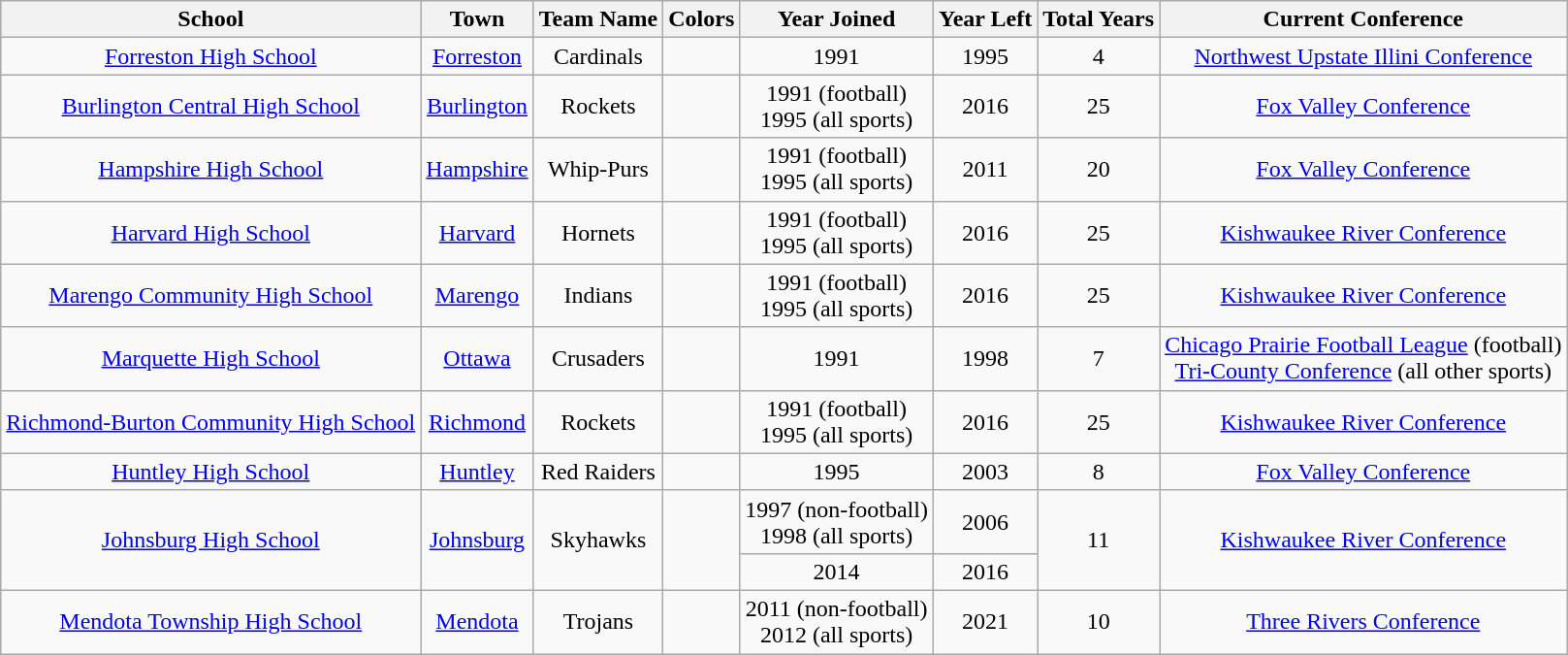<table class="wikitable sortable" style="text-align:center;">
<tr>
<th>School</th>
<th class="unsortable">Town</th>
<th class="unsortable">Team Name</th>
<th class="unsortable">Colors</th>
<th>Year Joined</th>
<th>Year Left</th>
<th>Total Years</th>
<th>Current Conference</th>
</tr>
<tr>
<td><a href='#'>Forreston High School</a></td>
<td><a href='#'>Forreston</a></td>
<td>Cardinals</td>
<td>  </td>
<td>1991</td>
<td>1995</td>
<td>4</td>
<td><a href='#'>Northwest Upstate Illini Conference</a></td>
</tr>
<tr>
<td><a href='#'>Burlington Central High School</a></td>
<td><a href='#'>Burlington</a></td>
<td>Rockets</td>
<td> </td>
<td>1991 (football)<br>1995 (all sports)</td>
<td>2016</td>
<td>25</td>
<td><a href='#'>Fox Valley Conference</a></td>
</tr>
<tr>
<td><a href='#'>Hampshire High School</a></td>
<td><a href='#'>Hampshire</a></td>
<td>Whip-Purs</td>
<td> </td>
<td>1991 (football)<br>1995 (all sports)</td>
<td>2011</td>
<td>20</td>
<td><a href='#'>Fox Valley Conference</a></td>
</tr>
<tr>
<td><a href='#'>Harvard High School</a></td>
<td><a href='#'>Harvard</a></td>
<td>Hornets</td>
<td> </td>
<td>1991 (football)<br>1995 (all sports)</td>
<td>2016</td>
<td>25</td>
<td><a href='#'>Kishwaukee River Conference</a></td>
</tr>
<tr>
<td><a href='#'>Marengo Community High School</a></td>
<td><a href='#'>Marengo</a></td>
<td>Indians</td>
<td> </td>
<td>1991 (football)<br>1995 (all sports)</td>
<td>2016</td>
<td>25</td>
<td><a href='#'>Kishwaukee River Conference</a></td>
</tr>
<tr>
<td><a href='#'>Marquette High School</a></td>
<td><a href='#'>Ottawa</a></td>
<td>Crusaders</td>
<td> </td>
<td>1991</td>
<td>1998</td>
<td>7</td>
<td><a href='#'>Chicago Prairie Football League</a> (football)<br><a href='#'>Tri-County Conference</a> (all other sports)</td>
</tr>
<tr>
<td><a href='#'>Richmond-Burton Community High School</a></td>
<td><a href='#'>Richmond</a></td>
<td>Rockets</td>
<td> </td>
<td>1991 (football)<br>1995 (all sports)</td>
<td>2016</td>
<td>25</td>
<td><a href='#'>Kishwaukee River Conference</a></td>
</tr>
<tr>
<td><a href='#'>Huntley High School</a></td>
<td><a href='#'>Huntley</a></td>
<td>Red Raiders</td>
<td>  </td>
<td>1995</td>
<td>2003</td>
<td>8</td>
<td><a href='#'>Fox Valley Conference</a></td>
</tr>
<tr>
<td rowspan="2"><a href='#'>Johnsburg High School</a></td>
<td rowspan="2"><a href='#'>Johnsburg</a></td>
<td rowspan="2">Skyhawks</td>
<td rowspan="2"> </td>
<td>1997 (non-football)<br>1998 (all sports)</td>
<td>2006</td>
<td rowspan="2">11</td>
<td rowspan="2"><a href='#'>Kishwaukee River Conference</a></td>
</tr>
<tr>
<td>2014</td>
<td>2016</td>
</tr>
<tr>
<td><a href='#'>Mendota Township High School</a></td>
<td><a href='#'>Mendota</a></td>
<td>Trojans</td>
<td> </td>
<td>2011 (non-football)<br>2012 (all sports)</td>
<td>2021</td>
<td>10</td>
<td><a href='#'>Three Rivers Conference</a></td>
</tr>
</table>
